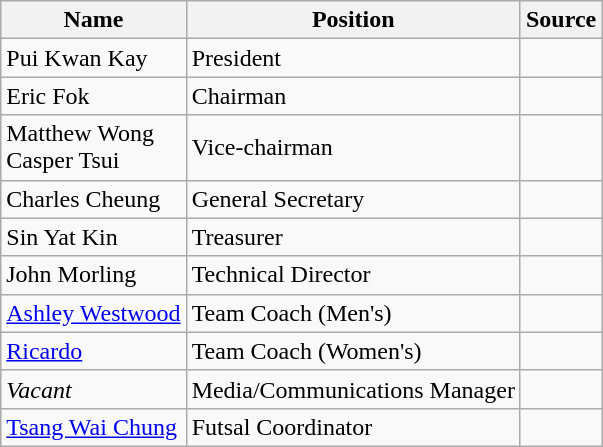<table class="wikitable">
<tr>
<th>Name</th>
<th>Position</th>
<th>Source</th>
</tr>
<tr>
<td> Pui Kwan Kay</td>
<td>President</td>
<td></td>
</tr>
<tr>
<td> Eric Fok</td>
<td>Chairman</td>
<td></td>
</tr>
<tr>
<td> Matthew Wong<br> Casper Tsui</td>
<td>Vice-chairman</td>
<td></td>
</tr>
<tr>
<td> Charles Cheung</td>
<td>General Secretary</td>
<td></td>
</tr>
<tr>
<td> Sin Yat Kin</td>
<td>Treasurer</td>
<td></td>
</tr>
<tr>
<td> John Morling</td>
<td>Technical Director</td>
<td></td>
</tr>
<tr>
<td> <a href='#'>Ashley Westwood</a></td>
<td>Team Coach (Men's)</td>
<td></td>
</tr>
<tr>
<td> <a href='#'>Ricardo</a></td>
<td>Team Coach (Women's)</td>
<td></td>
</tr>
<tr>
<td><em>Vacant</em></td>
<td>Media/Communications Manager</td>
<td></td>
</tr>
<tr>
<td> <a href='#'>Tsang Wai Chung</a></td>
<td>Futsal Coordinator</td>
<td></td>
</tr>
</table>
